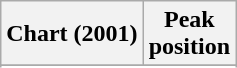<table class="wikitable sortable plainrowheaders">
<tr>
<th>Chart (2001)</th>
<th>Peak<br>position</th>
</tr>
<tr>
</tr>
<tr>
</tr>
</table>
